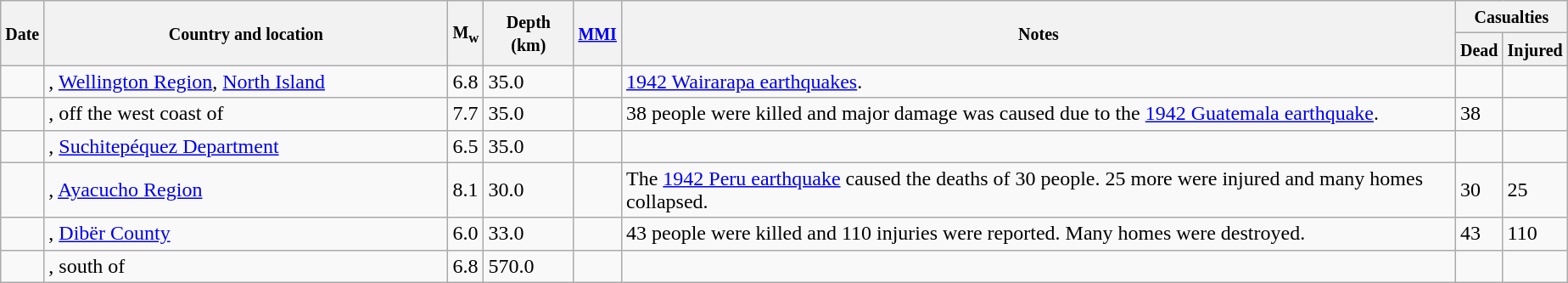<table class="wikitable sortable sort-under" style="border:1px black; margin-left:1em;">
<tr>
<th rowspan="2"><small>Date</small></th>
<th rowspan="2" style="width: 310px"><small>Country and location</small></th>
<th rowspan="2"><small>M<sub>w</sub></small></th>
<th rowspan="2"><small>Depth (km)</small></th>
<th rowspan="2"><small><a href='#'>MMI</a></small></th>
<th rowspan="2" class="unsortable"><small>Notes</small></th>
<th colspan="2"><small>Casualties</small></th>
</tr>
<tr>
<th><small>Dead</small></th>
<th><small>Injured</small></th>
</tr>
<tr>
<td></td>
<td>, <a href='#'>Wellington Region</a>, <a href='#'>North Island</a></td>
<td>6.8</td>
<td>35.0</td>
<td></td>
<td><a href='#'>1942 Wairarapa earthquakes</a>.</td>
<td></td>
<td></td>
</tr>
<tr>
<td></td>
<td>, off the west coast of</td>
<td>7.7</td>
<td>35.0</td>
<td></td>
<td>38 people were killed and major damage was caused due to the <a href='#'>1942 Guatemala earthquake</a>.</td>
<td>38</td>
<td></td>
</tr>
<tr>
<td></td>
<td>, <a href='#'>Suchitepéquez Department</a></td>
<td>6.5</td>
<td>35.0</td>
<td></td>
<td></td>
<td></td>
<td></td>
</tr>
<tr>
<td></td>
<td>, <a href='#'>Ayacucho Region</a></td>
<td>8.1</td>
<td>30.0</td>
<td></td>
<td>The <a href='#'>1942 Peru earthquake</a> caused the deaths of 30 people. 25 more were injured and many homes collapsed.</td>
<td>30</td>
<td>25</td>
</tr>
<tr>
<td></td>
<td>, <a href='#'>Dibër County</a></td>
<td>6.0</td>
<td>33.0</td>
<td></td>
<td>43 people were killed and 110 injuries were reported. Many homes were destroyed.</td>
<td>43</td>
<td>110</td>
</tr>
<tr>
<td></td>
<td>, south of</td>
<td>6.8</td>
<td>570.0</td>
<td></td>
<td></td>
<td></td>
<td></td>
</tr>
</table>
